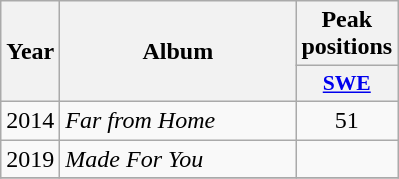<table class="wikitable">
<tr>
<th align="center" rowspan="2" width="10">Year</th>
<th align="center" rowspan="2" width="150">Album</th>
<th align="center" colspan="1" width="20">Peak positions</th>
</tr>
<tr>
<th scope="col" style="width:3em;font-size:90%;"><a href='#'>SWE</a><br></th>
</tr>
<tr>
<td style="text-align:center;">2014</td>
<td><em>Far from Home</em></td>
<td style="text-align:center;">51</td>
</tr>
<tr>
<td>2019</td>
<td><em>Made For You</em></td>
<td></td>
</tr>
<tr>
</tr>
</table>
